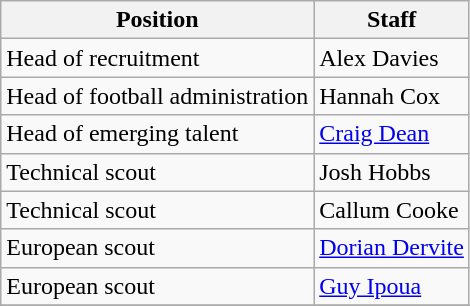<table class="wikitable">
<tr>
<th>Position</th>
<th>Staff</th>
</tr>
<tr>
<td>Head of recruitment</td>
<td>Alex Davies</td>
</tr>
<tr>
<td>Head of football administration</td>
<td>Hannah Cox</td>
</tr>
<tr>
<td>Head of emerging talent</td>
<td><a href='#'>Craig Dean</a></td>
</tr>
<tr>
<td>Technical scout</td>
<td>Josh Hobbs</td>
</tr>
<tr>
<td>Technical scout</td>
<td>Callum Cooke</td>
</tr>
<tr>
<td>European scout</td>
<td><a href='#'>Dorian Dervite</a></td>
</tr>
<tr>
<td>European scout</td>
<td><a href='#'>Guy Ipoua</a></td>
</tr>
<tr>
</tr>
</table>
